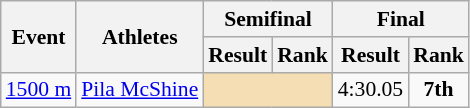<table class=wikitable style="font-size:90%">
<tr>
<th rowspan=2>Event</th>
<th rowspan=2>Athletes</th>
<th colspan=2>Semifinal</th>
<th colspan=2>Final</th>
</tr>
<tr>
<th>Result</th>
<th>Rank</th>
<th>Result</th>
<th>Rank</th>
</tr>
<tr>
<td><a href='#'>1500 m</a></td>
<td><a href='#'>Pila McShine</a></td>
<td colspan=2 bgcolor=wheat></td>
<td align=center>4:30.05</td>
<td align=center><strong>7th</strong></td>
</tr>
</table>
